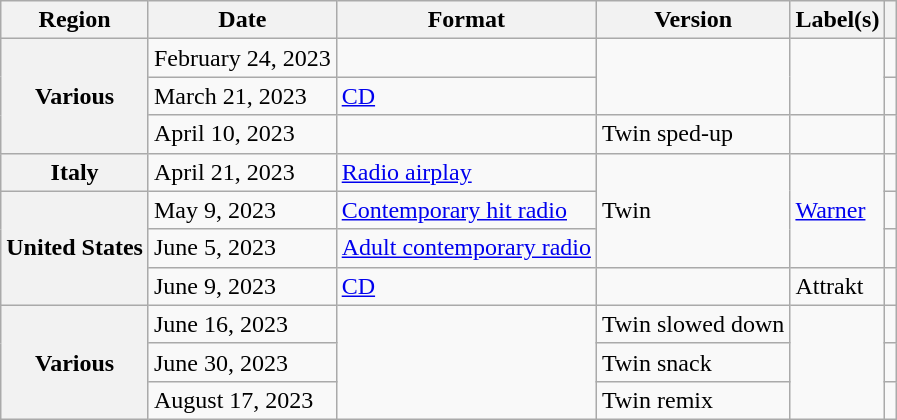<table class="wikitable plainrowheaders">
<tr>
<th scope="col">Region</th>
<th scope="col">Date</th>
<th scope="col">Format</th>
<th scope="col">Version</th>
<th scope="col">Label(s)</th>
<th scope="col"></th>
</tr>
<tr>
<th scope="row" rowspan="3">Various</th>
<td>February 24, 2023</td>
<td></td>
<td rowspan="2"></td>
<td rowspan="2"></td>
<td style="text-align:center"></td>
</tr>
<tr>
<td>March 21, 2023</td>
<td><a href='#'>CD</a></td>
<td style="text-align:center"></td>
</tr>
<tr>
<td>April 10, 2023</td>
<td></td>
<td>Twin sped-up</td>
<td></td>
<td style="text-align:center"></td>
</tr>
<tr>
<th scope="row">Italy</th>
<td>April 21, 2023</td>
<td><a href='#'>Radio airplay</a></td>
<td rowspan="3">Twin</td>
<td rowspan="3"><a href='#'>Warner</a></td>
<td style="text-align:center"></td>
</tr>
<tr>
<th scope="row" rowspan="3">United States</th>
<td>May 9, 2023</td>
<td><a href='#'>Contemporary hit radio</a></td>
<td style="text-align:center"></td>
</tr>
<tr>
<td>June 5, 2023</td>
<td><a href='#'>Adult contemporary radio</a></td>
<td style="text-align:center"></td>
</tr>
<tr>
<td>June 9, 2023</td>
<td><a href='#'>CD</a></td>
<td></td>
<td>Attrakt</td>
<td style="text-align:center"></td>
</tr>
<tr>
<th scope="row" rowspan="3">Various</th>
<td>June 16, 2023</td>
<td rowspan="3"></td>
<td>Twin slowed down</td>
<td rowspan="3"></td>
<td style="text-align:center"></td>
</tr>
<tr>
<td>June 30, 2023</td>
<td>Twin snack</td>
<td style="text-align:center"></td>
</tr>
<tr>
<td>August 17, 2023</td>
<td>Twin remix</td>
<td style="text-align:center"></td>
</tr>
</table>
